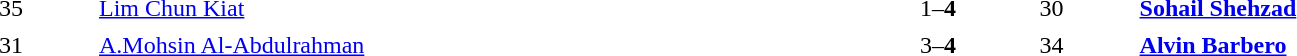<table width="100%" cellspacing="5">
<tr>
<th width=5%></th>
<th width=40%></th>
<th width=10%></th>
<th width=5%></th>
<th width=40%></th>
</tr>
<tr>
<td>35</td>
<td> <a href='#'>Lim Chun Kiat</a></td>
<td align="center">1–<strong>4</strong></td>
<td>30</td>
<td> <strong><a href='#'>Sohail Shehzad</a></strong></td>
</tr>
<tr>
<td>31</td>
<td> <a href='#'>A.Mohsin Al-Abdulrahman</a></td>
<td align="center">3–<strong>4</strong></td>
<td>34</td>
<td> <strong><a href='#'>Alvin Barbero</a></strong></td>
</tr>
</table>
